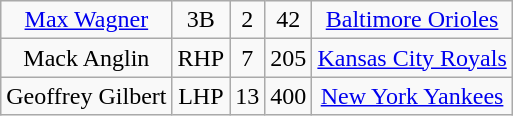<table class="wikitable" style="text-align:center;">
<tr>
<td><a href='#'>Max Wagner</a></td>
<td>3B</td>
<td>2</td>
<td>42</td>
<td><a href='#'>Baltimore Orioles</a></td>
</tr>
<tr>
<td>Mack Anglin</td>
<td>RHP</td>
<td>7</td>
<td>205</td>
<td><a href='#'>Kansas City Royals</a></td>
</tr>
<tr>
<td>Geoffrey Gilbert</td>
<td>LHP</td>
<td>13</td>
<td>400</td>
<td><a href='#'>New York Yankees</a></td>
</tr>
</table>
